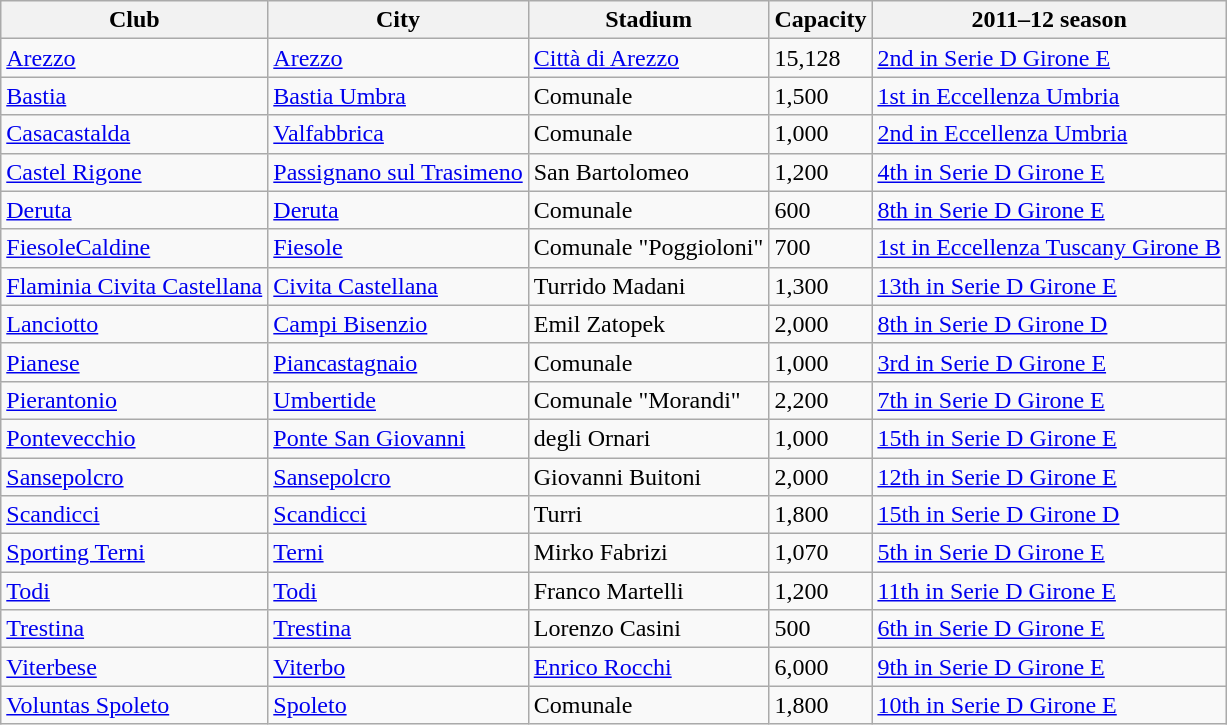<table class="wikitable sortable">
<tr>
<th>Club</th>
<th>City</th>
<th>Stadium</th>
<th>Capacity</th>
<th>2011–12 season</th>
</tr>
<tr>
<td><a href='#'>Arezzo</a></td>
<td><a href='#'>Arezzo</a></td>
<td><a href='#'>Città di Arezzo</a></td>
<td>15,128</td>
<td><a href='#'>2nd in Serie D Girone E</a></td>
</tr>
<tr>
<td><a href='#'>Bastia</a></td>
<td><a href='#'>Bastia Umbra</a></td>
<td>Comunale</td>
<td>1,500</td>
<td><a href='#'>1st in Eccellenza Umbria</a></td>
</tr>
<tr>
<td><a href='#'>Casacastalda</a></td>
<td><a href='#'>Valfabbrica</a></td>
<td>Comunale</td>
<td>1,000</td>
<td><a href='#'>2nd in Eccellenza Umbria</a></td>
</tr>
<tr>
<td><a href='#'>Castel Rigone</a></td>
<td><a href='#'>Passignano sul Trasimeno</a></td>
<td>San Bartolomeo</td>
<td>1,200</td>
<td><a href='#'>4th in Serie D Girone E</a></td>
</tr>
<tr>
<td><a href='#'>Deruta</a></td>
<td><a href='#'>Deruta</a></td>
<td>Comunale</td>
<td>600</td>
<td><a href='#'>8th in Serie D Girone E</a></td>
</tr>
<tr>
<td><a href='#'>FiesoleCaldine</a></td>
<td><a href='#'>Fiesole</a></td>
<td>Comunale "Poggioloni"</td>
<td>700</td>
<td><a href='#'>1st in Eccellenza Tuscany Girone B</a></td>
</tr>
<tr>
<td><a href='#'>Flaminia Civita Castellana</a></td>
<td><a href='#'>Civita Castellana</a></td>
<td>Turrido Madani</td>
<td>1,300</td>
<td><a href='#'>13th in Serie D Girone E</a></td>
</tr>
<tr>
<td><a href='#'>Lanciotto</a></td>
<td><a href='#'>Campi Bisenzio</a></td>
<td>Emil Zatopek</td>
<td>2,000</td>
<td><a href='#'>8th in Serie D Girone D</a></td>
</tr>
<tr>
<td><a href='#'>Pianese</a></td>
<td><a href='#'>Piancastagnaio</a></td>
<td>Comunale</td>
<td>1,000</td>
<td><a href='#'>3rd in Serie D Girone E</a></td>
</tr>
<tr>
<td><a href='#'>Pierantonio</a></td>
<td><a href='#'>Umbertide</a></td>
<td>Comunale "Morandi"</td>
<td>2,200</td>
<td><a href='#'>7th in Serie D Girone E</a></td>
</tr>
<tr>
<td><a href='#'>Pontevecchio</a></td>
<td><a href='#'>Ponte San Giovanni</a></td>
<td>degli Ornari</td>
<td>1,000</td>
<td><a href='#'>15th in Serie D Girone E</a></td>
</tr>
<tr>
<td><a href='#'>Sansepolcro</a></td>
<td><a href='#'>Sansepolcro</a></td>
<td>Giovanni Buitoni</td>
<td>2,000</td>
<td><a href='#'>12th in Serie D Girone E</a></td>
</tr>
<tr>
<td><a href='#'>Scandicci</a></td>
<td><a href='#'>Scandicci</a></td>
<td>Turri</td>
<td>1,800</td>
<td><a href='#'>15th in Serie D Girone D</a></td>
</tr>
<tr>
<td><a href='#'>Sporting Terni</a></td>
<td><a href='#'>Terni</a></td>
<td>Mirko Fabrizi</td>
<td>1,070</td>
<td><a href='#'>5th in Serie D Girone E</a></td>
</tr>
<tr>
<td><a href='#'>Todi</a></td>
<td><a href='#'>Todi</a></td>
<td>Franco Martelli</td>
<td>1,200</td>
<td><a href='#'>11th in Serie D Girone E</a></td>
</tr>
<tr>
<td><a href='#'>Trestina</a></td>
<td><a href='#'>Trestina</a></td>
<td>Lorenzo Casini</td>
<td>500</td>
<td><a href='#'>6th in Serie D Girone E</a></td>
</tr>
<tr>
<td><a href='#'>Viterbese</a></td>
<td><a href='#'>Viterbo</a></td>
<td><a href='#'>Enrico Rocchi</a></td>
<td>6,000</td>
<td><a href='#'>9th in Serie D Girone E</a></td>
</tr>
<tr>
<td><a href='#'>Voluntas Spoleto</a></td>
<td><a href='#'>Spoleto</a></td>
<td>Comunale</td>
<td>1,800</td>
<td><a href='#'>10th in Serie D Girone E</a></td>
</tr>
</table>
